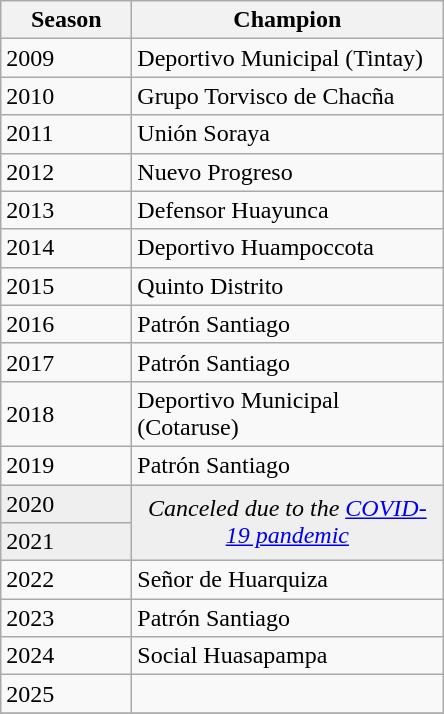<table class="wikitable sortable">
<tr>
<th width=80px>Season</th>
<th width=200px>Champion</th>
</tr>
<tr>
<td>2009</td>
<td>Deportivo Municipal (Tintay)</td>
</tr>
<tr>
<td>2010</td>
<td>Grupo Torvisco de Chacña</td>
</tr>
<tr>
<td>2011</td>
<td>Unión Soraya</td>
</tr>
<tr>
<td>2012</td>
<td>Nuevo Progreso</td>
</tr>
<tr>
<td>2013</td>
<td>Defensor Huayunca</td>
</tr>
<tr>
<td>2014</td>
<td>Deportivo Huampoccota</td>
</tr>
<tr>
<td>2015</td>
<td>Quinto Distrito</td>
</tr>
<tr>
<td>2016</td>
<td>Patrón Santiago</td>
</tr>
<tr>
<td>2017</td>
<td>Patrón Santiago</td>
</tr>
<tr>
<td>2018</td>
<td>Deportivo Municipal (Cotaruse)</td>
</tr>
<tr>
<td>2019</td>
<td>Patrón Santiago</td>
</tr>
<tr bgcolor=#efefef>
<td>2020</td>
<td rowspan=2 colspan="1" align=center><em>Canceled due to the <a href='#'>COVID-19 pandemic</a></em></td>
</tr>
<tr bgcolor=#efefef>
<td>2021</td>
</tr>
<tr>
<td>2022</td>
<td>Señor de Huarquiza</td>
</tr>
<tr>
<td>2023</td>
<td>Patrón Santiago</td>
</tr>
<tr>
<td>2024</td>
<td>Social Huasapampa</td>
</tr>
<tr>
<td>2025</td>
<td></td>
</tr>
<tr>
</tr>
</table>
